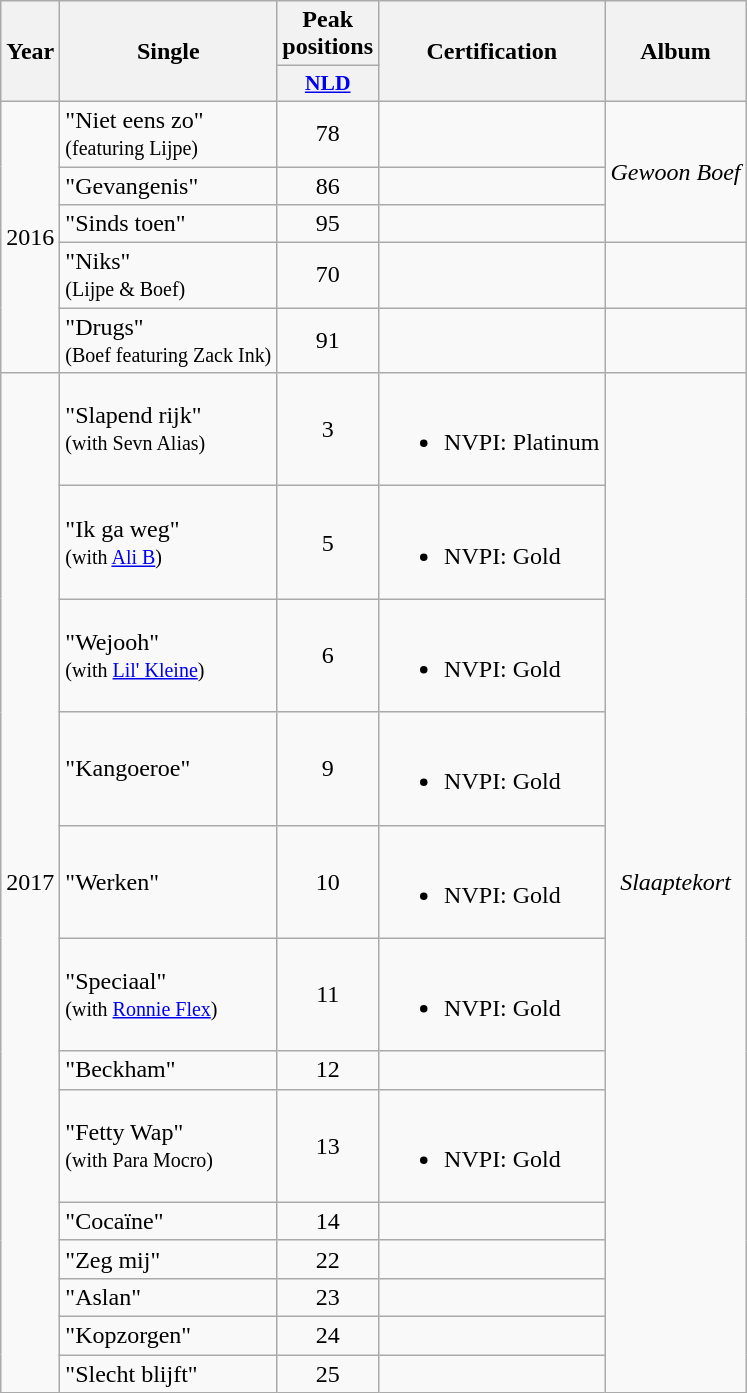<table class="wikitable">
<tr>
<th scope="col" rowspan="2">Year</th>
<th scope="col" rowspan="2">Single</th>
<th scope="col" colspan="1">Peak positions</th>
<th scope="col" rowspan="2">Certification</th>
<th scope="col" rowspan="2">Album</th>
</tr>
<tr>
<th scope="col" style="width:3em;font-size:90%;"><a href='#'>NLD</a><br></th>
</tr>
<tr>
<td style="text-align:center;" rowspan=5>2016</td>
<td>"Niet eens zo"<br><small>(featuring Lijpe)</small></td>
<td style="text-align:center;">78</td>
<td></td>
<td style="text-align:center;" rowspan=3><em>Gewoon Boef</em></td>
</tr>
<tr>
<td>"Gevangenis"</td>
<td style="text-align:center;">86</td>
<td></td>
</tr>
<tr>
<td>"Sinds toen"</td>
<td style="text-align:center;">95</td>
<td></td>
</tr>
<tr>
<td>"Niks"<br><small>(Lijpe & Boef)</small></td>
<td style="text-align:center;">70</td>
<td></td>
<td style="text-align:center;"></td>
</tr>
<tr>
<td>"Drugs"<br><small>(Boef featuring Zack Ink)</small></td>
<td style="text-align:center;">91</td>
<td></td>
<td style="text-align:center;"></td>
</tr>
<tr>
<td style="text-align:center;" rowspan=13>2017</td>
<td>"Slapend rijk"<br><small>(with Sevn Alias)</small></td>
<td style="text-align:center;">3</td>
<td><br><ul><li>NVPI: Platinum</li></ul></td>
<td style="text-align:center;" rowspan=13><em>Slaaptekort</em></td>
</tr>
<tr>
<td>"Ik ga weg"<br><small>(with <a href='#'>Ali B</a>)</small></td>
<td style="text-align:center;">5</td>
<td><br><ul><li>NVPI: Gold</li></ul></td>
</tr>
<tr>
<td>"Wejooh"<br><small>(with <a href='#'>Lil' Kleine</a>)</small></td>
<td style="text-align:center;">6</td>
<td><br><ul><li>NVPI: Gold</li></ul></td>
</tr>
<tr>
<td>"Kangoeroe"</td>
<td style="text-align:center;">9</td>
<td><br><ul><li>NVPI: Gold</li></ul></td>
</tr>
<tr>
<td>"Werken"</td>
<td style="text-align:center;">10</td>
<td><br><ul><li>NVPI: Gold</li></ul></td>
</tr>
<tr>
<td>"Speciaal"<br><small>(with <a href='#'>Ronnie Flex</a>)</small></td>
<td style="text-align:center;">11</td>
<td><br><ul><li>NVPI: Gold</li></ul></td>
</tr>
<tr>
<td>"Beckham"</td>
<td style="text-align:center;">12</td>
<td></td>
</tr>
<tr>
<td>"Fetty Wap"<br><small>(with Para Mocro)</small></td>
<td style="text-align:center;">13</td>
<td><br><ul><li>NVPI: Gold</li></ul></td>
</tr>
<tr>
<td>"Cocaïne"</td>
<td style="text-align:center;">14</td>
<td></td>
</tr>
<tr>
<td>"Zeg mij"</td>
<td style="text-align:center;">22</td>
<td></td>
</tr>
<tr>
<td>"Aslan"</td>
<td style="text-align:center;">23</td>
<td></td>
</tr>
<tr>
<td>"Kopzorgen"</td>
<td style="text-align:center;">24</td>
<td></td>
</tr>
<tr>
<td>"Slecht blijft"</td>
<td style="text-align:center;">25</td>
<td></td>
</tr>
</table>
